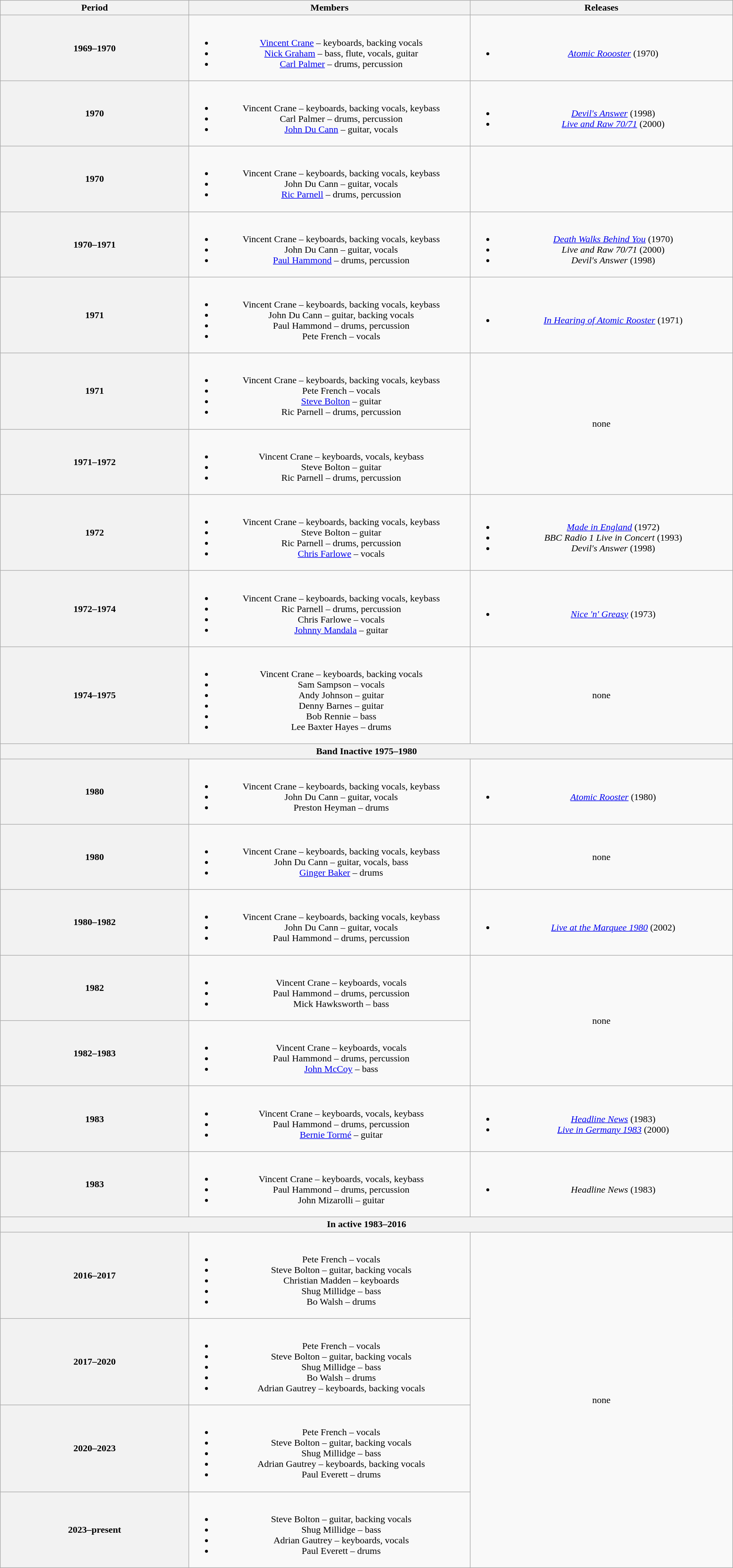<table class="wikitable plainrowheaders" style="text-align:center;">
<tr>
<th scope="col" style="width:20em;">Period</th>
<th scope="col" style="width:30em;">Members</th>
<th scope="col" style="width:28em;">Releases</th>
</tr>
<tr>
<th>1969–1970</th>
<td><br><ul><li><a href='#'>Vincent Crane</a> – keyboards, backing vocals</li><li><a href='#'>Nick Graham</a> – bass, flute, vocals, guitar</li><li><a href='#'>Carl Palmer</a> – drums, percussion</li></ul></td>
<td><br><ul><li><em><a href='#'>Atomic Roooster</a></em> (1970)</li></ul></td>
</tr>
<tr>
<th>1970</th>
<td><br><ul><li>Vincent Crane – keyboards, backing vocals, keybass</li><li>Carl Palmer – drums, percussion</li><li><a href='#'>John Du Cann</a> – guitar, vocals</li></ul></td>
<td><br><ul><li><em><a href='#'>Devil's Answer</a></em> (1998)</li><li><em><a href='#'>Live and Raw 70/71</a></em> (2000)</li></ul></td>
</tr>
<tr>
<th>1970</th>
<td><br><ul><li>Vincent Crane – keyboards, backing vocals, keybass</li><li>John Du Cann – guitar, vocals</li><li><a href='#'>Ric Parnell</a> – drums, percussion</li></ul></td>
<td></td>
</tr>
<tr>
<th>1970–1971</th>
<td><br><ul><li>Vincent Crane – keyboards, backing vocals, keybass</li><li>John Du Cann – guitar, vocals</li><li><a href='#'>Paul Hammond</a> – drums, percussion</li></ul></td>
<td><br><ul><li><em><a href='#'>Death Walks Behind You</a></em> (1970)</li><li><em>Live and Raw 70/71</em> (2000)</li><li><em>Devil's Answer</em> (1998)</li></ul></td>
</tr>
<tr>
<th>1971</th>
<td><br><ul><li>Vincent Crane – keyboards, backing vocals, keybass</li><li>John Du Cann – guitar, backing vocals</li><li>Paul Hammond – drums, percussion</li><li>Pete French – vocals</li></ul></td>
<td><br><ul><li><em><a href='#'>In Hearing of Atomic Rooster</a></em> (1971)</li></ul></td>
</tr>
<tr>
<th>1971 </th>
<td><br><ul><li>Vincent Crane – keyboards, backing vocals, keybass</li><li>Pete French – vocals</li><li><a href='#'>Steve Bolton</a> – guitar</li><li>Ric Parnell – drums, percussion</li></ul></td>
<td rowspan="2">none</td>
</tr>
<tr>
<th>1971–1972</th>
<td><br><ul><li>Vincent Crane – keyboards, vocals, keybass</li><li>Steve Bolton – guitar</li><li>Ric Parnell – drums, percussion</li></ul></td>
</tr>
<tr>
<th>1972</th>
<td><br><ul><li>Vincent Crane – keyboards, backing vocals, keybass</li><li>Steve Bolton – guitar</li><li>Ric Parnell – drums, percussion</li><li><a href='#'>Chris Farlowe</a> – vocals</li></ul></td>
<td><br><ul><li><em><a href='#'>Made in England</a></em> (1972)</li><li><em>BBC Radio 1 Live in Concert</em> (1993)</li><li><em>Devil's Answer</em> (1998)</li></ul></td>
</tr>
<tr>
<th>1972–1974</th>
<td><br><ul><li>Vincent Crane – keyboards, backing vocals, keybass</li><li>Ric Parnell – drums, percussion</li><li>Chris Farlowe – vocals</li><li><a href='#'>Johnny Mandala</a> – guitar</li></ul></td>
<td><br><ul><li><em><a href='#'>Nice 'n' Greasy</a></em> (1973)</li></ul></td>
</tr>
<tr>
<th>1974–1975</th>
<td><br><ul><li>Vincent Crane – keyboards, backing vocals</li><li>Sam Sampson – vocals</li><li>Andy Johnson – guitar</li><li>Denny Barnes – guitar</li><li>Bob Rennie – bass</li><li>Lee Baxter Hayes – drums</li></ul></td>
<td>none</td>
</tr>
<tr>
<th colspan="3">Band Inactive 1975–1980</th>
</tr>
<tr>
<th>1980</th>
<td><br><ul><li>Vincent Crane – keyboards, backing vocals, keybass</li><li>John Du Cann – guitar, vocals</li><li>Preston Heyman – drums</li></ul></td>
<td><br><ul><li><em><a href='#'>Atomic Rooster</a></em> (1980)</li></ul></td>
</tr>
<tr>
<th>1980</th>
<td><br><ul><li>Vincent Crane – keyboards, backing vocals, keybass</li><li>John Du Cann – guitar, vocals, bass</li><li><a href='#'>Ginger Baker</a> – drums</li></ul></td>
<td>none</td>
</tr>
<tr>
<th>1980–1982</th>
<td><br><ul><li>Vincent Crane – keyboards, backing vocals, keybass</li><li>John Du Cann – guitar, vocals</li><li>Paul Hammond – drums, percussion</li></ul></td>
<td><br><ul><li><em><a href='#'>Live at the Marquee 1980</a></em> (2002)</li></ul></td>
</tr>
<tr>
<th>1982</th>
<td><br><ul><li>Vincent Crane – keyboards, vocals</li><li>Paul Hammond – drums, percussion</li><li>Mick Hawksworth – bass</li></ul></td>
<td rowspan="2">none</td>
</tr>
<tr>
<th>1982–1983</th>
<td><br><ul><li>Vincent Crane – keyboards, vocals</li><li>Paul Hammond – drums, percussion</li><li><a href='#'>John McCoy</a> – bass</li></ul></td>
</tr>
<tr>
<th>1983</th>
<td><br><ul><li>Vincent Crane – keyboards, vocals, keybass</li><li>Paul Hammond – drums, percussion</li><li><a href='#'>Bernie Tormé</a> – guitar</li></ul></td>
<td><br><ul><li><em><a href='#'>Headline News</a></em> (1983)</li><li><em><a href='#'>Live in Germany 1983</a></em> (2000)</li></ul></td>
</tr>
<tr>
<th>1983</th>
<td><br><ul><li>Vincent Crane – keyboards, vocals, keybass</li><li>Paul Hammond – drums, percussion</li><li>John Mizarolli – guitar</li></ul></td>
<td><br><ul><li><em>Headline News</em> (1983)</li></ul></td>
</tr>
<tr>
<th colspan="3">In active 1983–2016</th>
</tr>
<tr>
<th>2016–2017</th>
<td><br><ul><li>Pete French – vocals</li><li>Steve Bolton – guitar, backing vocals</li><li>Christian Madden – keyboards</li><li>Shug Millidge – bass</li><li>Bo Walsh – drums</li></ul></td>
<td rowspan="4">none</td>
</tr>
<tr>
<th>2017–2020</th>
<td><br><ul><li>Pete French – vocals</li><li>Steve Bolton – guitar, backing vocals</li><li>Shug Millidge – bass</li><li>Bo Walsh – drums</li><li>Adrian Gautrey – keyboards, backing vocals</li></ul></td>
</tr>
<tr>
<th>2020–2023</th>
<td><br><ul><li>Pete French – vocals</li><li>Steve Bolton – guitar, backing vocals</li><li>Shug Millidge – bass</li><li>Adrian Gautrey – keyboards, backing vocals</li><li>Paul Everett – drums</li></ul></td>
</tr>
<tr>
<th>2023–present</th>
<td><br><ul><li>Steve Bolton – guitar, backing vocals</li><li>Shug Millidge – bass</li><li>Adrian Gautrey – keyboards, vocals</li><li>Paul Everett – drums</li></ul></td>
</tr>
</table>
